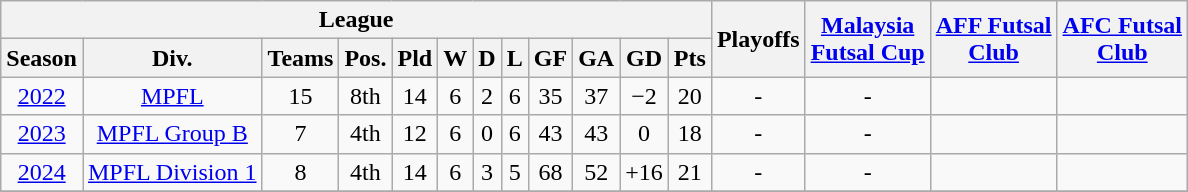<table class="wikitable" style="text-align:center">
<tr>
<th colspan="12">League</th>
<th rowspan="2">Playoffs</th>
<th rowspan="2"><a href='#'>Malaysia<br>Futsal Cup</a></th>
<th rowspan="2"><a href='#'>AFF Futsal<br>Club</a></th>
<th rowspan="2"><a href='#'>AFC Futsal<br>Club</a></th>
</tr>
<tr>
<th>Season</th>
<th>Div.</th>
<th>Teams</th>
<th>Pos.</th>
<th>Pld</th>
<th>W</th>
<th>D</th>
<th>L</th>
<th>GF</th>
<th>GA</th>
<th>GD</th>
<th>Pts</th>
</tr>
<tr>
<td><a href='#'>2022</a></td>
<td><a href='#'>MPFL</a></td>
<td>15</td>
<td bgcolor=>8th</td>
<td>14</td>
<td>6</td>
<td>2</td>
<td>6</td>
<td>35</td>
<td>37</td>
<td>−2</td>
<td>20</td>
<td>-</td>
<td>-</td>
<td></td>
<td></td>
</tr>
<tr>
<td><a href='#'>2023</a></td>
<td><a href='#'>MPFL Group B</a></td>
<td>7</td>
<td bgcolor=>4th</td>
<td>12</td>
<td>6</td>
<td>0</td>
<td>6</td>
<td>43</td>
<td>43</td>
<td>0</td>
<td>18</td>
<td>-</td>
<td>-</td>
<td></td>
<td></td>
</tr>
<tr>
<td><a href='#'>2024</a></td>
<td><a href='#'>MPFL Division 1</a></td>
<td>8</td>
<td bgcolor=>4th</td>
<td>14</td>
<td>6</td>
<td>3</td>
<td>5</td>
<td>68</td>
<td>52</td>
<td>+16</td>
<td>21</td>
<td>-</td>
<td>-</td>
<td></td>
<td></td>
</tr>
<tr>
</tr>
</table>
